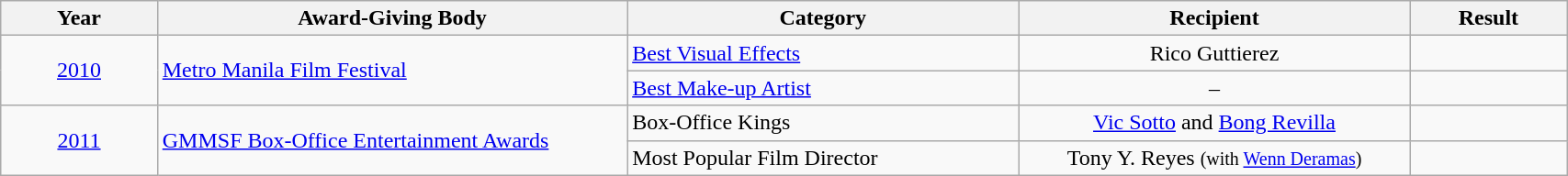<table | width="90%" class="wikitable sortable">
<tr>
<th width="10%">Year</th>
<th width="30%">Award-Giving Body</th>
<th width="25%">Category</th>
<th width="25%">Recipient</th>
<th width="10%">Result</th>
</tr>
<tr>
<td rowspan="2" align="center"><a href='#'>2010</a></td>
<td rowspan="2" align="left"><a href='#'>Metro Manila Film Festival</a></td>
<td align="left"><a href='#'>Best Visual Effects</a></td>
<td align="center">Rico Guttierez</td>
<td></td>
</tr>
<tr>
<td align="left"><a href='#'>Best Make-up Artist</a></td>
<td align="center">–</td>
<td></td>
</tr>
<tr>
<td rowspan=2 align=center><a href='#'>2011</a></td>
<td rowspan=2><a href='#'>GMMSF Box-Office Entertainment Awards</a></td>
<td>Box-Office Kings</td>
<td align=center><a href='#'>Vic Sotto</a> and <a href='#'>Bong Revilla</a></td>
<td></td>
</tr>
<tr>
<td>Most Popular Film Director</td>
<td align=center>Tony Y. Reyes <small>(with <a href='#'>Wenn Deramas</a>)</small></td>
<td></td>
</tr>
</table>
